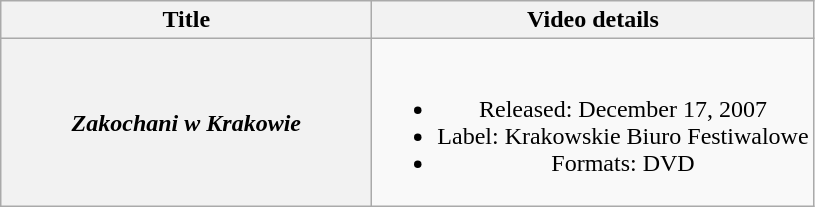<table class="wikitable plainrowheaders" style="text-align:center;">
<tr>
<th scope="col" style="width:15em;">Title</th>
<th scope="col">Video details</th>
</tr>
<tr>
<th scope="row"><em>Zakochani w Krakowie</em></th>
<td><br><ul><li>Released: December 17, 2007</li><li>Label: Krakowskie Biuro Festiwalowe</li><li>Formats: DVD</li></ul></td>
</tr>
</table>
